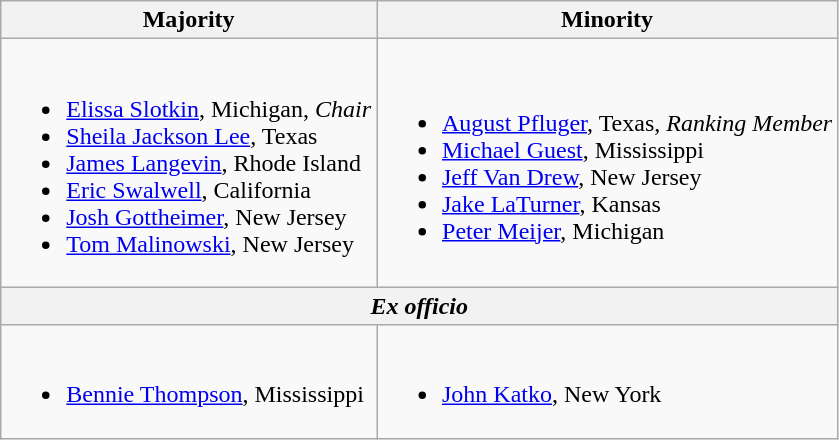<table class=wikitable>
<tr>
<th>Majority</th>
<th>Minority</th>
</tr>
<tr>
<td><br><ul><li><a href='#'>Elissa Slotkin</a>, Michigan, <em>Chair</em></li><li><a href='#'>Sheila Jackson Lee</a>, Texas</li><li><a href='#'>James Langevin</a>, Rhode Island</li><li><a href='#'>Eric Swalwell</a>, California</li><li><a href='#'>Josh Gottheimer</a>, New Jersey</li><li><a href='#'>Tom Malinowski</a>, New Jersey</li></ul></td>
<td><br><ul><li><a href='#'>August Pfluger</a>, Texas, <em>Ranking Member</em></li><li><a href='#'>Michael Guest</a>, Mississippi</li><li><a href='#'>Jeff Van Drew</a>, New Jersey</li><li><a href='#'>Jake LaTurner</a>, Kansas</li><li><a href='#'>Peter Meijer</a>, Michigan</li></ul></td>
</tr>
<tr>
<th colspan=2><em>Ex officio</em></th>
</tr>
<tr>
<td><br><ul><li><a href='#'>Bennie Thompson</a>, Mississippi</li></ul></td>
<td><br><ul><li><a href='#'>John Katko</a>, New York</li></ul></td>
</tr>
</table>
